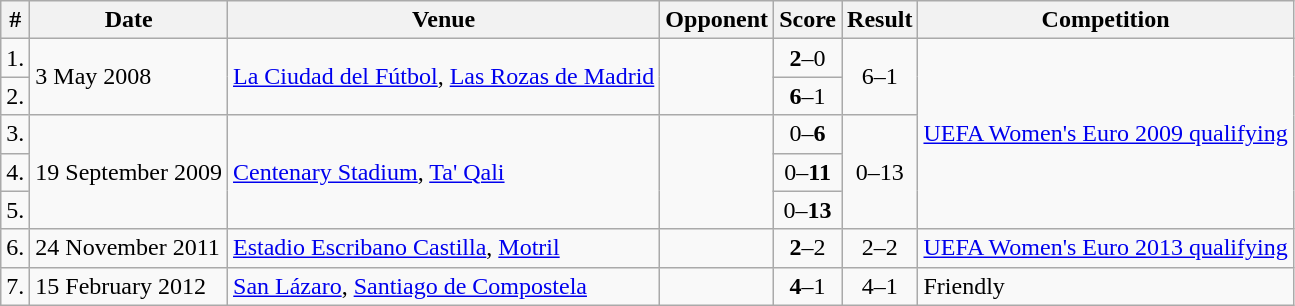<table class="wikitable">
<tr>
<th>#</th>
<th>Date</th>
<th>Venue</th>
<th>Opponent</th>
<th>Score</th>
<th>Result</th>
<th>Competition</th>
</tr>
<tr>
<td align="center">1.</td>
<td rowspan=2>3 May 2008</td>
<td rowspan=2><a href='#'>La Ciudad del Fútbol</a>, <a href='#'>Las Rozas de Madrid</a></td>
<td rowspan=2></td>
<td align=center><strong>2</strong>–0</td>
<td align=center rowspan=2>6–1</td>
<td rowspan=5><a href='#'>UEFA Women's Euro 2009 qualifying</a></td>
</tr>
<tr>
<td align="center">2.</td>
<td align="center"><strong>6</strong>–1</td>
</tr>
<tr>
<td align="center">3.</td>
<td rowspan="3">19 September 2009</td>
<td rowspan="3"><a href='#'>Centenary Stadium</a>, <a href='#'>Ta' Qali</a></td>
<td rowspan="3"></td>
<td align="center">0–<strong>6</strong></td>
<td align="center" rowspan="3">0–13</td>
</tr>
<tr>
<td align="center">4.</td>
<td align="center">0–<strong>11</strong></td>
</tr>
<tr>
<td align="center">5.</td>
<td align="center">0–<strong>13</strong></td>
</tr>
<tr>
<td align="center">6.</td>
<td>24 November 2011</td>
<td><a href='#'>Estadio Escribano Castilla</a>, <a href='#'>Motril</a></td>
<td></td>
<td align="center"><strong>2</strong>–2</td>
<td align=center>2–2</td>
<td><a href='#'>UEFA Women's Euro 2013 qualifying</a></td>
</tr>
<tr>
<td align="center">7.</td>
<td>15 February 2012</td>
<td><a href='#'>San Lázaro</a>, <a href='#'>Santiago de Compostela</a></td>
<td></td>
<td align=center><strong>4</strong>–1</td>
<td align=center>4–1</td>
<td>Friendly</td>
</tr>
</table>
